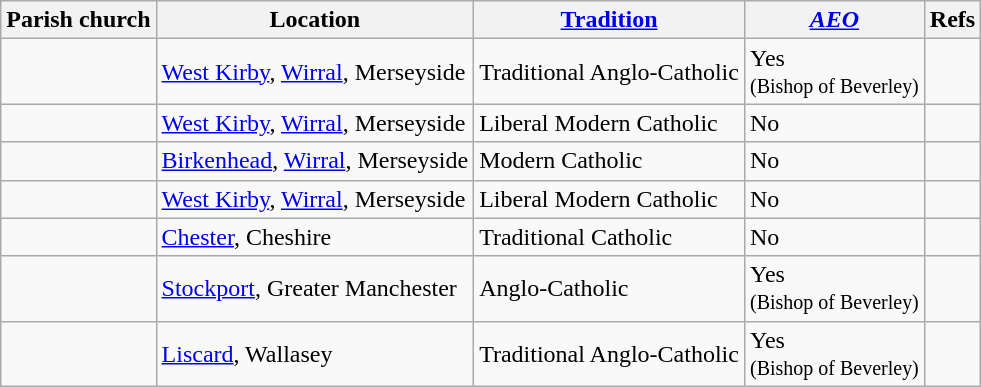<table class="wikitable sortable">
<tr>
<th>Parish church</th>
<th>Location</th>
<th><a href='#'>Tradition</a></th>
<th><em><a href='#'>AEO</a></em></th>
<th>Refs</th>
</tr>
<tr>
<td></td>
<td><a href='#'>West Kirby</a>, <a href='#'>Wirral</a>, Merseyside</td>
<td>Traditional Anglo-Catholic</td>
<td>Yes <br> <small>(Bishop of Beverley)</small></td>
<td></td>
</tr>
<tr>
<td></td>
<td><a href='#'>West Kirby</a>, <a href='#'>Wirral</a>, Merseyside</td>
<td>Liberal Modern Catholic</td>
<td>No</td>
<td></td>
</tr>
<tr>
<td></td>
<td><a href='#'>Birkenhead</a>, <a href='#'>Wirral</a>, Merseyside</td>
<td>Modern Catholic</td>
<td>No</td>
<td></td>
</tr>
<tr>
<td></td>
<td><a href='#'>West Kirby</a>, <a href='#'>Wirral</a>, Merseyside</td>
<td>Liberal Modern Catholic</td>
<td>No</td>
<td></td>
</tr>
<tr>
<td></td>
<td><a href='#'>Chester</a>, Cheshire</td>
<td>Traditional Catholic</td>
<td>No</td>
<td></td>
</tr>
<tr>
<td></td>
<td><a href='#'>Stockport</a>, Greater Manchester</td>
<td>Anglo-Catholic</td>
<td>Yes <br> <small>(Bishop of Beverley)</small></td>
<td></td>
</tr>
<tr>
<td></td>
<td><a href='#'>Liscard</a>, Wallasey</td>
<td>Traditional Anglo-Catholic</td>
<td>Yes <br> <small>(Bishop of Beverley)</small></td>
<td></td>
</tr>
</table>
